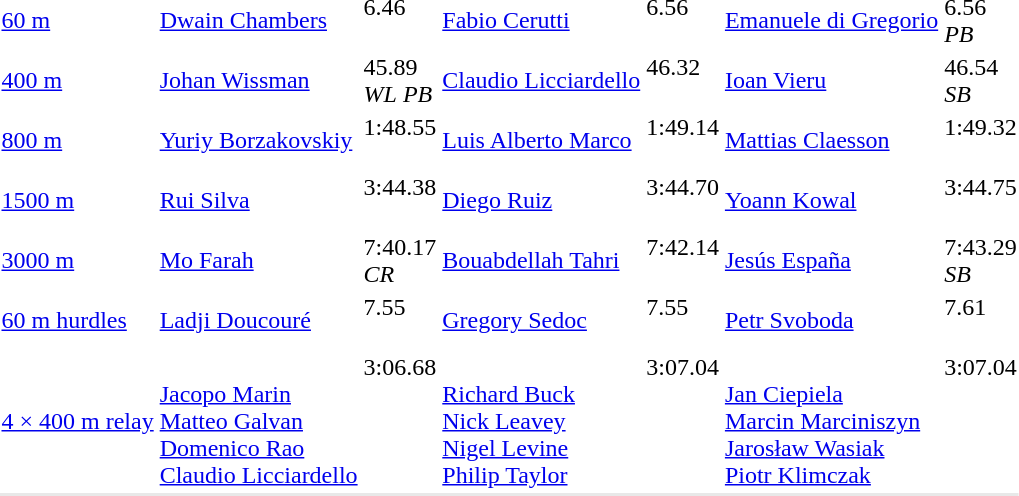<table>
<tr>
<td><a href='#'>60 m</a><br></td>
<td><a href='#'>Dwain Chambers</a><br></td>
<td>6.46<br> </td>
<td><a href='#'>Fabio Cerutti</a><br></td>
<td>6.56<br> </td>
<td><a href='#'>Emanuele di Gregorio</a><br></td>
<td>6.56<br><em>PB</em></td>
</tr>
<tr>
<td><a href='#'>400 m</a><br></td>
<td><a href='#'>Johan Wissman</a><br></td>
<td>45.89<br><em>WL</em> <em>PB</em></td>
<td><a href='#'>Claudio Licciardello</a><br></td>
<td>46.32<br> </td>
<td><a href='#'>Ioan Vieru</a><br></td>
<td>46.54<br><em>SB</em></td>
</tr>
<tr>
<td><a href='#'>800 m</a><br></td>
<td><a href='#'>Yuriy Borzakovskiy</a><br></td>
<td>1:48.55<br> </td>
<td><a href='#'>Luis Alberto Marco</a><br></td>
<td>1:49.14<br> </td>
<td><a href='#'>Mattias Claesson</a><br></td>
<td>1:49.32<br> </td>
</tr>
<tr>
<td><a href='#'>1500 m</a><br></td>
<td><a href='#'>Rui Silva</a><br></td>
<td>3:44.38<br> </td>
<td><a href='#'>Diego Ruiz</a><br></td>
<td>3:44.70<br> </td>
<td><a href='#'>Yoann Kowal</a><br></td>
<td>3:44.75<br> </td>
</tr>
<tr>
<td><a href='#'>3000 m</a><br></td>
<td><a href='#'>Mo Farah</a><br></td>
<td>7:40.17<br><em>CR</em></td>
<td><a href='#'>Bouabdellah Tahri</a><br></td>
<td>7:42.14<br> </td>
<td><a href='#'>Jesús España</a><br></td>
<td>7:43.29<br><em>SB</em></td>
</tr>
<tr>
<td><a href='#'>60 m hurdles</a><br></td>
<td><a href='#'>Ladji Doucouré</a><br></td>
<td>7.55<br> </td>
<td><a href='#'>Gregory Sedoc</a><br></td>
<td>7.55<br> </td>
<td><a href='#'>Petr Svoboda</a><br></td>
<td>7.61<br> </td>
</tr>
<tr>
<td><a href='#'>4 × 400 m relay</a><br></td>
<td><br><a href='#'>Jacopo Marin</a><br><a href='#'>Matteo Galvan</a><br><a href='#'>Domenico Rao</a><br><a href='#'>Claudio Licciardello</a></td>
<td>3:06.68<br> <br> <br> <br> </td>
<td><br><a href='#'>Richard Buck</a><br><a href='#'>Nick Leavey</a><br><a href='#'>Nigel Levine</a><br><a href='#'>Philip Taylor</a></td>
<td>3:07.04<br> <br> <br> <br> </td>
<td><br><a href='#'>Jan Ciepiela</a><br><a href='#'>Marcin Marciniszyn</a><br><a href='#'>Jarosław Wasiak</a><br><a href='#'>Piotr Klimczak</a></td>
<td>3:07.04<br> <br> <br> <br> </td>
</tr>
<tr bgcolor= e8e8e8>
<td colspan=7></td>
</tr>
</table>
